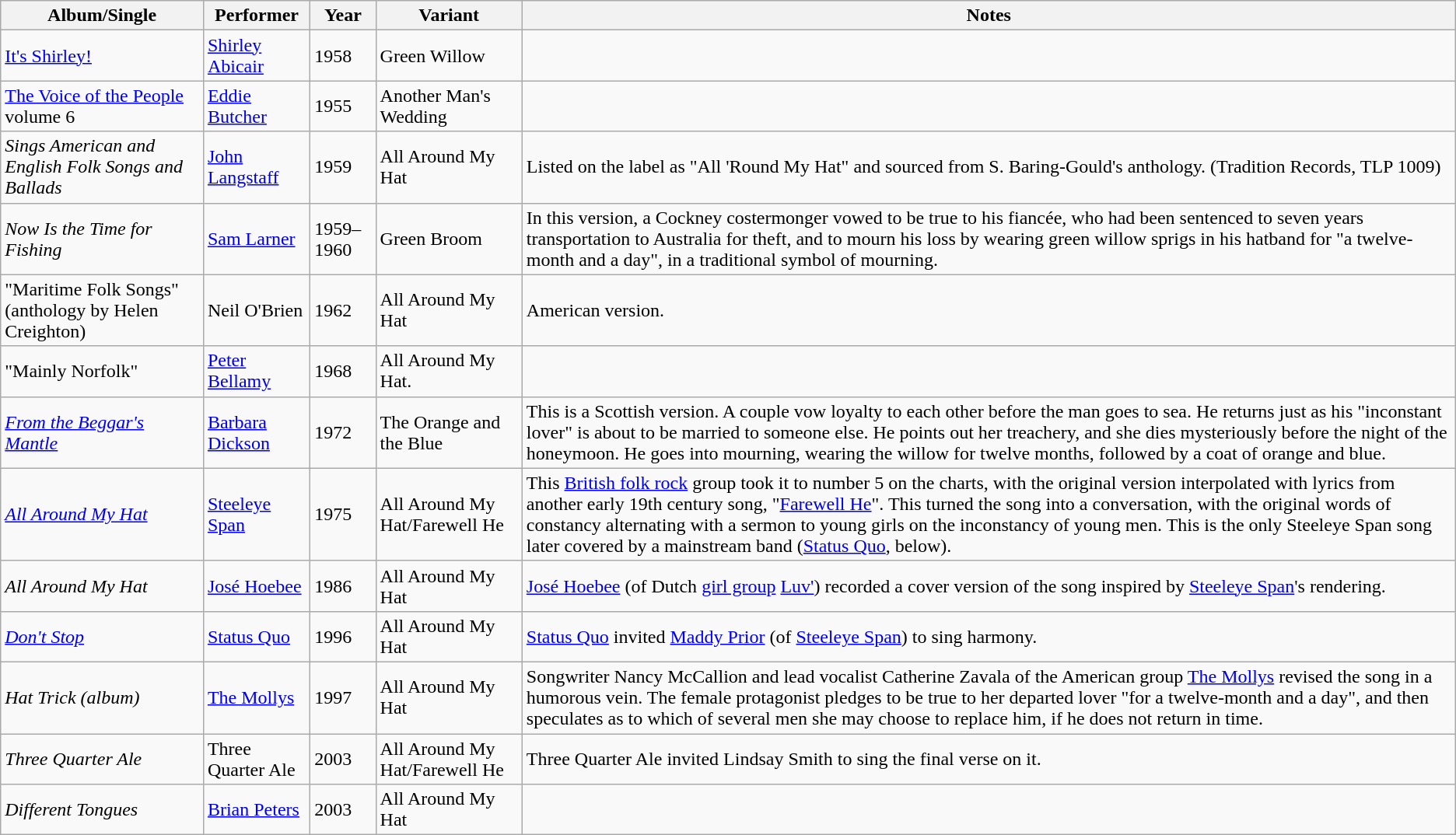<table class="wikitable">
<tr>
<th>Album/Single</th>
<th>Performer</th>
<th>Year</th>
<th>Variant</th>
<th>Notes</th>
</tr>
<tr>
<td><a href='#'>It's Shirley!</a></td>
<td><a href='#'>Shirley Abicair</a></td>
<td>1958</td>
<td>Green Willow</td>
<td></td>
</tr>
<tr>
<td><a href='#'>The Voice of the People</a> volume 6</td>
<td><a href='#'>Eddie Butcher</a></td>
<td>1955</td>
<td>Another Man's Wedding</td>
<td></td>
</tr>
<tr>
<td><em>Sings American and English Folk Songs and Ballads</em></td>
<td><a href='#'>John Langstaff</a></td>
<td>1959</td>
<td>All Around My Hat</td>
<td>Listed on the label as "All 'Round My Hat" and sourced from S. Baring-Gould's anthology. (Tradition Records, TLP 1009)</td>
</tr>
<tr>
<td><em>Now Is the Time for Fishing</em></td>
<td><a href='#'>Sam Larner</a></td>
<td>1959–1960</td>
<td>Green Broom</td>
<td>In this version, a Cockney costermonger vowed to be true to his fiancée, who had been sentenced to seven years transportation to Australia for theft, and to mourn his loss by wearing green willow sprigs in his hatband for "a twelve-month and a day", in a traditional symbol of mourning.</td>
</tr>
<tr>
<td>"Maritime Folk Songs" (anthology by Helen Creighton)</td>
<td>Neil O'Brien</td>
<td>1962</td>
<td>All Around My Hat</td>
<td>American version.</td>
</tr>
<tr>
<td>"Mainly Norfolk"</td>
<td><a href='#'>Peter Bellamy</a></td>
<td>1968</td>
<td>All Around My Hat.</td>
</tr>
<tr>
<td><em><a href='#'>From the Beggar's Mantle</a></em></td>
<td><a href='#'>Barbara Dickson</a></td>
<td>1972</td>
<td>The Orange and the Blue</td>
<td>This is a Scottish version. A couple vow loyalty to each other before the man goes to sea. He returns just as his "inconstant lover" is about to be married to someone else. He points out her treachery, and she dies mysteriously before the night of the honeymoon. He goes into mourning, wearing the willow for twelve months, followed by a coat of orange and blue.</td>
</tr>
<tr>
<td><em><a href='#'>All Around My Hat</a></em></td>
<td><a href='#'>Steeleye Span</a></td>
<td>1975</td>
<td>All Around My Hat/Farewell He</td>
<td>This <a href='#'>British folk rock</a> group took it to number 5 on the charts, with the original version interpolated with lyrics from another early 19th century song, "<a href='#'>Farewell He</a>". This turned the song into a conversation, with the original words of constancy alternating with a sermon to young girls on the inconstancy of young men. This is the only Steeleye Span song later covered by a mainstream band (<a href='#'>Status Quo</a>, below).</td>
</tr>
<tr>
<td><em>All Around My Hat</em></td>
<td><a href='#'>José Hoebee</a></td>
<td>1986</td>
<td>All Around My Hat</td>
<td><a href='#'>José Hoebee</a> (of Dutch <a href='#'>girl group</a> <a href='#'>Luv'</a>) recorded a cover version of the song inspired by <a href='#'>Steeleye Span</a>'s rendering.</td>
</tr>
<tr>
<td><em><a href='#'>Don't Stop</a></em></td>
<td><a href='#'>Status Quo</a></td>
<td>1996</td>
<td>All Around My Hat</td>
<td><a href='#'>Status Quo</a> invited <a href='#'>Maddy Prior</a> (of <a href='#'>Steeleye Span</a>) to sing harmony.</td>
</tr>
<tr>
<td><em>Hat Trick (album)</em></td>
<td><a href='#'>The Mollys</a></td>
<td>1997</td>
<td>All Around My Hat</td>
<td>Songwriter Nancy McCallion and lead vocalist Catherine Zavala of the American group <a href='#'>The Mollys</a> revised the song in a humorous vein. The female protagonist pledges to be true to her departed lover "for a twelve-month and a day", and then speculates as to which of several men she may choose to replace him, if he does not return in time.</td>
</tr>
<tr>
<td><em>Three Quarter Ale</em></td>
<td>Three Quarter Ale</td>
<td>2003</td>
<td>All Around My Hat/Farewell He</td>
<td>Three Quarter Ale invited Lindsay Smith to sing the final verse on it.</td>
</tr>
<tr>
<td><em>Different Tongues</em></td>
<td><a href='#'>Brian Peters</a></td>
<td>2003</td>
<td>All Around My Hat</td>
<td></td>
</tr>
</table>
